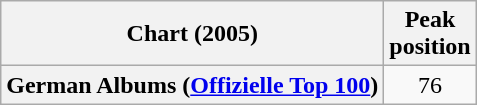<table class="wikitable sortable plainrowheaders" style="text-align:center">
<tr>
<th scope="col">Chart (2005)</th>
<th scope="col">Peak<br>position</th>
</tr>
<tr>
<th scope="row">German Albums (<a href='#'>Offizielle Top 100</a>)</th>
<td align="center">76</td>
</tr>
</table>
